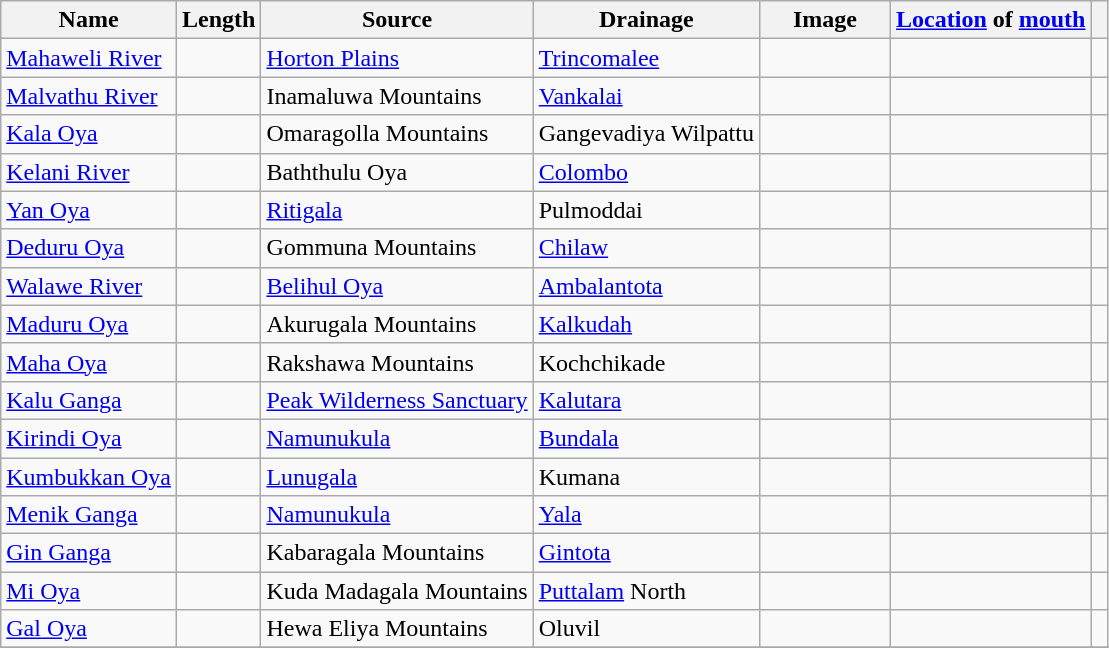<table class="wikitable sortable static-row-numbers static-row-header-text">
<tr>
<th>Name</th>
<th>Length</th>
<th>Source</th>
<th>Drainage</th>
<th scope=col width=80px>Image</th>
<th class="unsortable"><a href='#'>Location</a> of <a href='#'>mouth</a></th>
<th class="unsortable"></th>
</tr>
<tr>
<td><a href='#'>Mahaweli River</a></td>
<td></td>
<td><a href='#'>Horton Plains</a></td>
<td><a href='#'>Trincomalee</a></td>
<td></td>
<td></td>
<td></td>
</tr>
<tr>
<td><a href='#'>Malvathu River</a></td>
<td></td>
<td>Inamaluwa Mountains</td>
<td><a href='#'>Vankalai</a></td>
<td></td>
<td></td>
<td> </td>
</tr>
<tr>
<td><a href='#'>Kala Oya</a></td>
<td></td>
<td>Omaragolla Mountains</td>
<td>Gangevadiya Wilpattu</td>
<td></td>
<td></td>
<td> </td>
</tr>
<tr>
<td><a href='#'>Kelani River</a></td>
<td></td>
<td>Baththulu Oya</td>
<td><a href='#'>Colombo</a></td>
<td></td>
<td></td>
<td></td>
</tr>
<tr>
<td><a href='#'>Yan Oya</a></td>
<td></td>
<td><a href='#'>Ritigala</a></td>
<td>Pulmoddai</td>
<td></td>
<td></td>
<td> </td>
</tr>
<tr>
<td><a href='#'>Deduru Oya</a></td>
<td></td>
<td>Gommuna Mountains</td>
<td><a href='#'>Chilaw</a></td>
<td></td>
<td></td>
<td> </td>
</tr>
<tr>
<td><a href='#'>Walawe River</a></td>
<td></td>
<td><a href='#'>Belihul Oya</a></td>
<td><a href='#'>Ambalantota</a></td>
<td></td>
<td></td>
<td></td>
</tr>
<tr>
<td><a href='#'>Maduru Oya</a></td>
<td></td>
<td>Akurugala Mountains</td>
<td><a href='#'>Kalkudah</a></td>
<td></td>
<td></td>
<td> </td>
</tr>
<tr>
<td><a href='#'>Maha Oya</a></td>
<td></td>
<td>Rakshawa Mountains</td>
<td>Kochchikade</td>
<td></td>
<td></td>
<td> </td>
</tr>
<tr>
<td><a href='#'>Kalu Ganga</a></td>
<td></td>
<td><a href='#'>Peak Wilderness Sanctuary</a></td>
<td><a href='#'>Kalutara</a></td>
<td></td>
<td></td>
<td> </td>
</tr>
<tr>
<td><a href='#'>Kirindi Oya</a></td>
<td></td>
<td><a href='#'>Namunukula</a></td>
<td><a href='#'>Bundala</a></td>
<td></td>
<td></td>
<td> </td>
</tr>
<tr>
<td><a href='#'>Kumbukkan Oya</a></td>
<td></td>
<td><a href='#'>Lunugala</a></td>
<td>Kumana</td>
<td></td>
<td></td>
<td> </td>
</tr>
<tr>
<td><a href='#'>Menik Ganga</a></td>
<td></td>
<td><a href='#'>Namunukula</a></td>
<td><a href='#'>Yala</a></td>
<td></td>
<td></td>
<td> </td>
</tr>
<tr>
<td><a href='#'>Gin Ganga</a></td>
<td></td>
<td>Kabaragala Mountains</td>
<td><a href='#'>Gintota</a></td>
<td></td>
<td></td>
<td> </td>
</tr>
<tr>
<td><a href='#'>Mi Oya</a></td>
<td></td>
<td>Kuda Madagala Mountains</td>
<td><a href='#'>Puttalam</a> North</td>
<td></td>
<td></td>
<td> </td>
</tr>
<tr>
<td><a href='#'>Gal Oya</a></td>
<td></td>
<td>Hewa Eliya Mountains</td>
<td>Oluvil</td>
<td></td>
<td></td>
<td> </td>
</tr>
<tr>
</tr>
</table>
